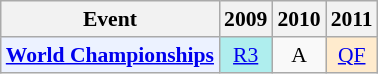<table class="wikitable" style="font-size: 90%; text-align:center">
<tr>
<th>Event</th>
<th>2009</th>
<th>2010</th>
<th>2011</th>
</tr>
<tr>
<td bgcolor="#ECF2FF"; align="left"><strong><a href='#'>World Championships</a></strong></td>
<td bgcolor=AFEEEE><a href='#'>R3</a></td>
<td>A</td>
<td bgcolor=FFEBCD><a href='#'>QF</a></td>
</tr>
</table>
